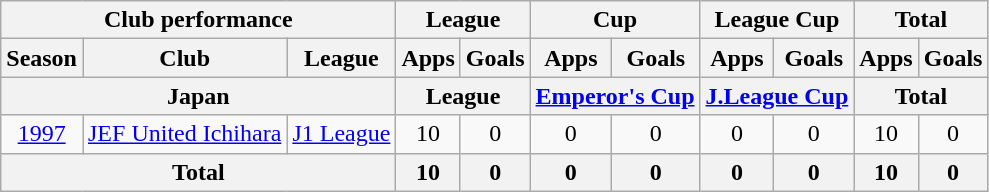<table class="wikitable" style="text-align:center;">
<tr>
<th colspan=3>Club performance</th>
<th colspan=2>League</th>
<th colspan=2>Cup</th>
<th colspan=2>League Cup</th>
<th colspan=2>Total</th>
</tr>
<tr>
<th>Season</th>
<th>Club</th>
<th>League</th>
<th>Apps</th>
<th>Goals</th>
<th>Apps</th>
<th>Goals</th>
<th>Apps</th>
<th>Goals</th>
<th>Apps</th>
<th>Goals</th>
</tr>
<tr>
<th colspan=3>Japan</th>
<th colspan=2>League</th>
<th colspan=2><a href='#'>Emperor's Cup</a></th>
<th colspan=2><a href='#'>J.League Cup</a></th>
<th colspan=2>Total</th>
</tr>
<tr>
<td><a href='#'>1997</a></td>
<td><a href='#'>JEF United Ichihara</a></td>
<td><a href='#'>J1 League</a></td>
<td>10</td>
<td>0</td>
<td>0</td>
<td>0</td>
<td>0</td>
<td>0</td>
<td>10</td>
<td>0</td>
</tr>
<tr>
<th colspan=3>Total</th>
<th>10</th>
<th>0</th>
<th>0</th>
<th>0</th>
<th>0</th>
<th>0</th>
<th>10</th>
<th>0</th>
</tr>
</table>
